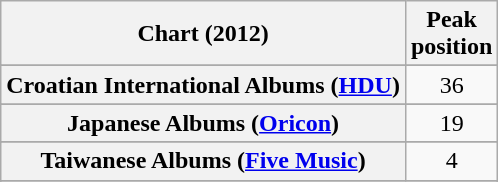<table class="wikitable sortable plainrowheaders" style="text-align:center">
<tr>
<th scope="col">Chart (2012)</th>
<th scope="col">Peak<br>position</th>
</tr>
<tr>
</tr>
<tr>
</tr>
<tr>
</tr>
<tr>
</tr>
<tr>
<th scope="row">Croatian International Albums (<a href='#'>HDU</a>)</th>
<td>36</td>
</tr>
<tr>
</tr>
<tr>
</tr>
<tr>
</tr>
<tr>
<th scope="row">Japanese Albums (<a href='#'>Oricon</a>)</th>
<td>19</td>
</tr>
<tr>
</tr>
<tr>
</tr>
<tr>
</tr>
<tr>
</tr>
<tr>
</tr>
<tr>
<th scope="row">Taiwanese Albums (<a href='#'>Five Music</a>)</th>
<td>4</td>
</tr>
<tr>
</tr>
<tr>
</tr>
</table>
